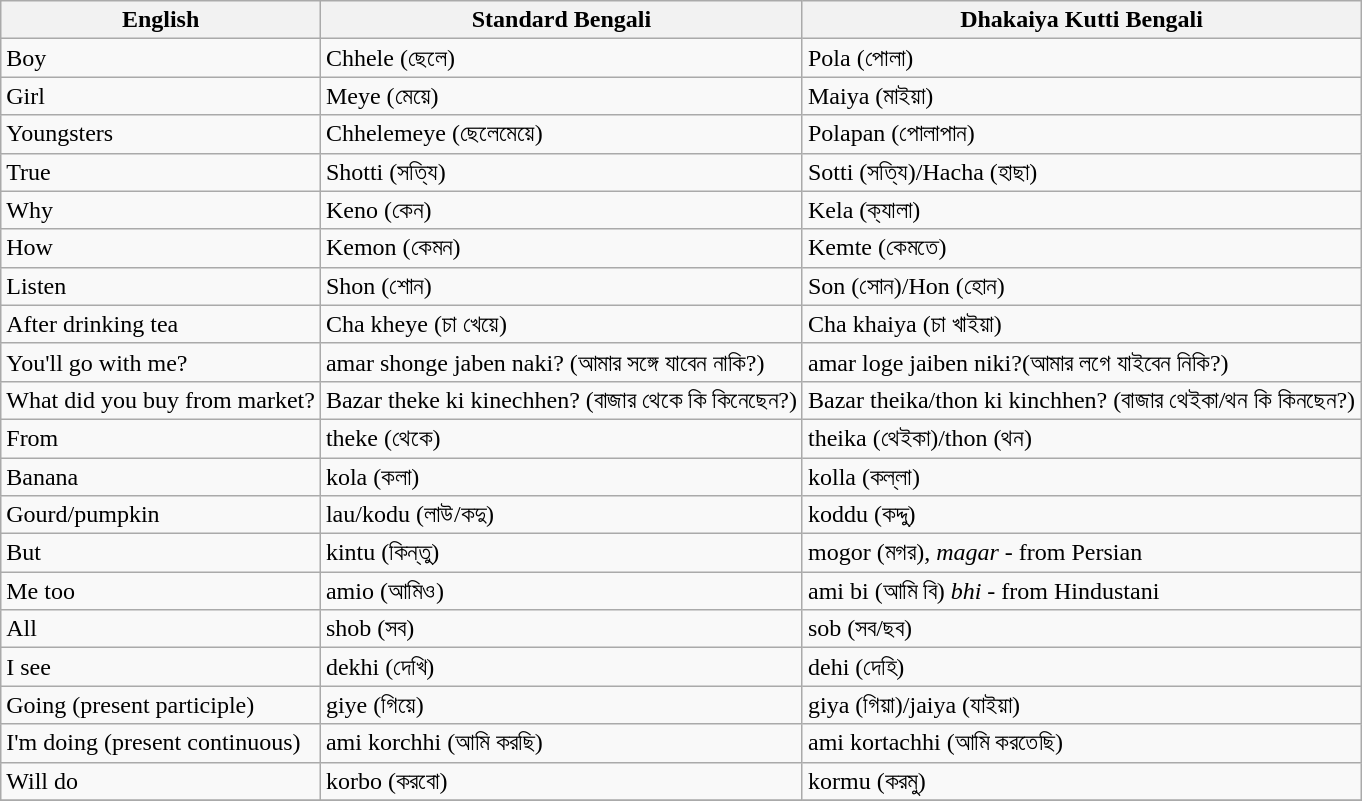<table class="wikitable">
<tr>
<th>English</th>
<th>Standard Bengali</th>
<th>Dhakaiya Kutti Bengali</th>
</tr>
<tr>
<td>Boy</td>
<td>Chhele (ছেলে)</td>
<td>Pola (পোলা)</td>
</tr>
<tr>
<td>Girl</td>
<td>Meye (মেয়ে)</td>
<td>Maiya (মাইয়া)</td>
</tr>
<tr>
<td>Youngsters</td>
<td>Chhelemeye (ছেলেমেয়ে)</td>
<td>Polapan (পোলাপান)</td>
</tr>
<tr>
<td>True</td>
<td>Shotti (সত্যি)</td>
<td>Sotti  (সত্যি)/Hacha (হাছা)</td>
</tr>
<tr>
<td>Why</td>
<td>Keno (কেন)</td>
<td>Kela (ক্যালা)</td>
</tr>
<tr>
<td>How</td>
<td>Kemon (কেমন)</td>
<td>Kemte (কেমতে)</td>
</tr>
<tr>
<td>Listen</td>
<td>Shon (শোন)</td>
<td>Son (সোন)/Hon (হোন)</td>
</tr>
<tr>
<td>After drinking tea</td>
<td>Cha kheye (চা খেয়ে)</td>
<td>Cha khaiya  (চা খাইয়া)</td>
</tr>
<tr>
<td>You'll go with me?</td>
<td>amar shonge jaben naki? (আমার সঙ্গে যাবেন নাকি?)</td>
<td>amar loge jaiben niki?(আমার লগে যাইবেন নিকি?)</td>
</tr>
<tr>
<td>What did you buy from market?</td>
<td>Bazar theke ki kinechhen? (বাজার থেকে কি কিনেছেন?)</td>
<td>Bazar theika/thon ki kinchhen? (বাজার থেইকা/থন কি কিনছেন?)</td>
</tr>
<tr>
<td>From</td>
<td>theke (থেকে)</td>
<td>theika (থেইকা)/thon (থন)</td>
</tr>
<tr>
<td>Banana</td>
<td>kola (কলা)</td>
<td>kolla (কল্লা)</td>
</tr>
<tr>
<td>Gourd/pumpkin</td>
<td>lau/kodu (লাউ/কদু)</td>
<td>koddu (কদ্দু)</td>
</tr>
<tr>
<td>But</td>
<td>kintu (কিন্তু)</td>
<td>mogor (মগর), <em>magar</em> - from Persian</td>
</tr>
<tr>
<td>Me too</td>
<td>amio (আমিও)</td>
<td>ami bi (আমি বি) <em>bhi</em> - from Hindustani</td>
</tr>
<tr>
<td>All</td>
<td>shob (সব)</td>
<td>sob (সব/ছব)</td>
</tr>
<tr>
<td>I see</td>
<td>dekhi (দেখি)</td>
<td>dehi (দেহি)</td>
</tr>
<tr>
<td>Going (present participle)</td>
<td>giye (গিয়ে)</td>
<td>giya (গিয়া)/jaiya (যাইয়া)</td>
</tr>
<tr>
<td>I'm doing (present continuous)</td>
<td>ami korchhi (আমি করছি)</td>
<td>ami kortachhi (আমি করতেছি)</td>
</tr>
<tr>
<td>Will do</td>
<td>korbo (করবো)</td>
<td>kormu (করমু)</td>
</tr>
<tr>
</tr>
</table>
